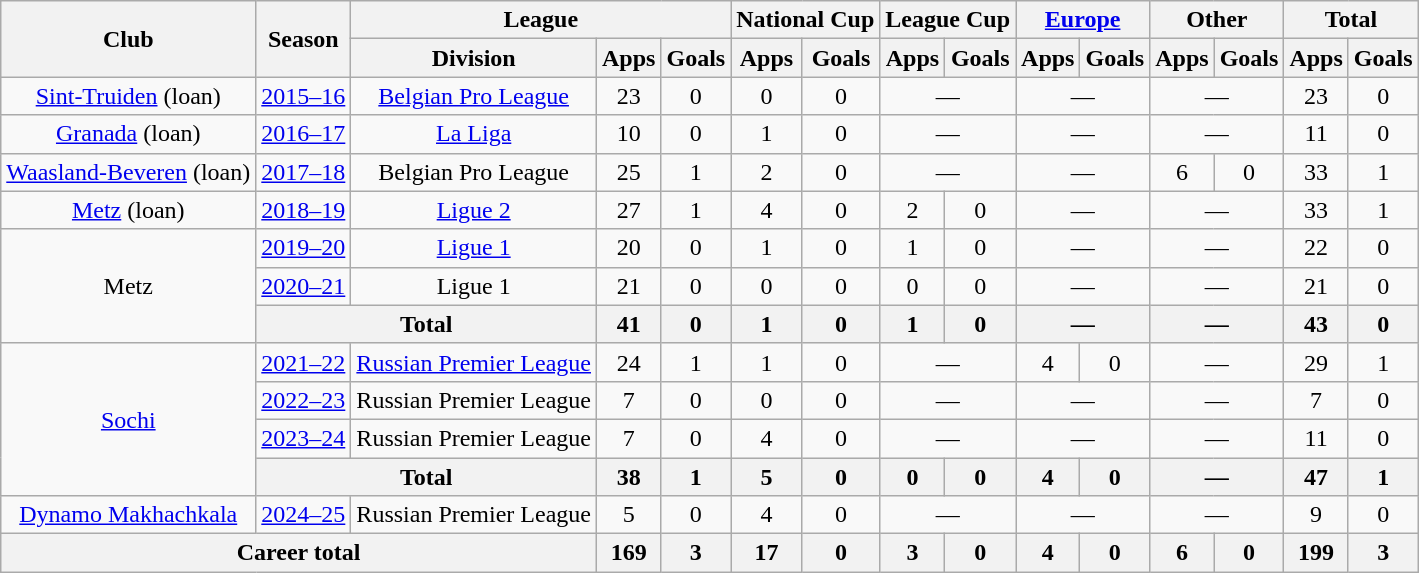<table class="wikitable" style="text-align:center">
<tr>
<th rowspan="2">Club</th>
<th rowspan="2">Season</th>
<th colspan="3">League</th>
<th colspan="2">National Cup</th>
<th colspan="2">League Cup</th>
<th colspan="2"><a href='#'>Europe</a></th>
<th colspan="2">Other</th>
<th colspan="2">Total</th>
</tr>
<tr>
<th>Division</th>
<th>Apps</th>
<th>Goals</th>
<th>Apps</th>
<th>Goals</th>
<th>Apps</th>
<th>Goals</th>
<th>Apps</th>
<th>Goals</th>
<th>Apps</th>
<th>Goals</th>
<th>Apps</th>
<th>Goals</th>
</tr>
<tr>
<td><a href='#'>Sint-Truiden</a> (loan)</td>
<td><a href='#'>2015–16</a></td>
<td><a href='#'>Belgian Pro League</a></td>
<td>23</td>
<td>0</td>
<td>0</td>
<td>0</td>
<td colspan="2">—</td>
<td colspan="2">—</td>
<td colspan="2">—</td>
<td>23</td>
<td>0</td>
</tr>
<tr>
<td><a href='#'>Granada</a> (loan)</td>
<td><a href='#'>2016–17</a></td>
<td><a href='#'>La Liga</a></td>
<td>10</td>
<td>0</td>
<td>1</td>
<td>0</td>
<td colspan="2">—</td>
<td colspan="2">—</td>
<td colspan="2">—</td>
<td>11</td>
<td>0</td>
</tr>
<tr>
<td><a href='#'>Waasland-Beveren</a> (loan)</td>
<td><a href='#'>2017–18</a></td>
<td>Belgian Pro League</td>
<td>25</td>
<td>1</td>
<td>2</td>
<td>0</td>
<td colspan="2">—</td>
<td colspan="2">—</td>
<td>6</td>
<td>0</td>
<td>33</td>
<td>1</td>
</tr>
<tr>
<td><a href='#'>Metz</a> (loan)</td>
<td><a href='#'>2018–19</a></td>
<td><a href='#'>Ligue 2</a></td>
<td>27</td>
<td>1</td>
<td>4</td>
<td>0</td>
<td>2</td>
<td>0</td>
<td colspan="2">—</td>
<td colspan="2">—</td>
<td>33</td>
<td>1</td>
</tr>
<tr>
<td rowspan="3">Metz</td>
<td><a href='#'>2019–20</a></td>
<td><a href='#'>Ligue 1</a></td>
<td>20</td>
<td>0</td>
<td>1</td>
<td>0</td>
<td>1</td>
<td>0</td>
<td colspan="2">—</td>
<td colspan="2">—</td>
<td>22</td>
<td>0</td>
</tr>
<tr>
<td><a href='#'>2020–21</a></td>
<td>Ligue 1</td>
<td>21</td>
<td>0</td>
<td>0</td>
<td>0</td>
<td>0</td>
<td>0</td>
<td colspan="2">—</td>
<td colspan="2">—</td>
<td>21</td>
<td>0</td>
</tr>
<tr>
<th colspan="2">Total</th>
<th>41</th>
<th>0</th>
<th>1</th>
<th>0</th>
<th>1</th>
<th>0</th>
<th colspan="2">—</th>
<th colspan="2">—</th>
<th>43</th>
<th>0</th>
</tr>
<tr>
<td rowspan="4"><a href='#'>Sochi</a></td>
<td><a href='#'>2021–22</a></td>
<td><a href='#'>Russian Premier League</a></td>
<td>24</td>
<td>1</td>
<td>1</td>
<td>0</td>
<td colspan="2">—</td>
<td>4</td>
<td>0</td>
<td colspan="2">—</td>
<td>29</td>
<td>1</td>
</tr>
<tr>
<td><a href='#'>2022–23</a></td>
<td>Russian Premier League</td>
<td>7</td>
<td>0</td>
<td>0</td>
<td>0</td>
<td colspan="2">—</td>
<td colspan="2">—</td>
<td colspan="2">—</td>
<td>7</td>
<td>0</td>
</tr>
<tr>
<td><a href='#'>2023–24</a></td>
<td>Russian Premier League</td>
<td>7</td>
<td>0</td>
<td>4</td>
<td>0</td>
<td colspan="2">—</td>
<td colspan="2">—</td>
<td colspan="2">—</td>
<td>11</td>
<td>0</td>
</tr>
<tr>
<th colspan="2">Total</th>
<th>38</th>
<th>1</th>
<th>5</th>
<th>0</th>
<th>0</th>
<th>0</th>
<th>4</th>
<th>0</th>
<th colspan="2">—</th>
<th>47</th>
<th>1</th>
</tr>
<tr>
<td><a href='#'>Dynamo Makhachkala</a></td>
<td><a href='#'>2024–25</a></td>
<td>Russian Premier League</td>
<td>5</td>
<td>0</td>
<td>4</td>
<td>0</td>
<td colspan="2">—</td>
<td colspan="2">—</td>
<td colspan="2">—</td>
<td>9</td>
<td>0</td>
</tr>
<tr>
<th colspan="3">Career total</th>
<th>169</th>
<th>3</th>
<th>17</th>
<th>0</th>
<th>3</th>
<th>0</th>
<th>4</th>
<th>0</th>
<th>6</th>
<th>0</th>
<th>199</th>
<th>3</th>
</tr>
</table>
